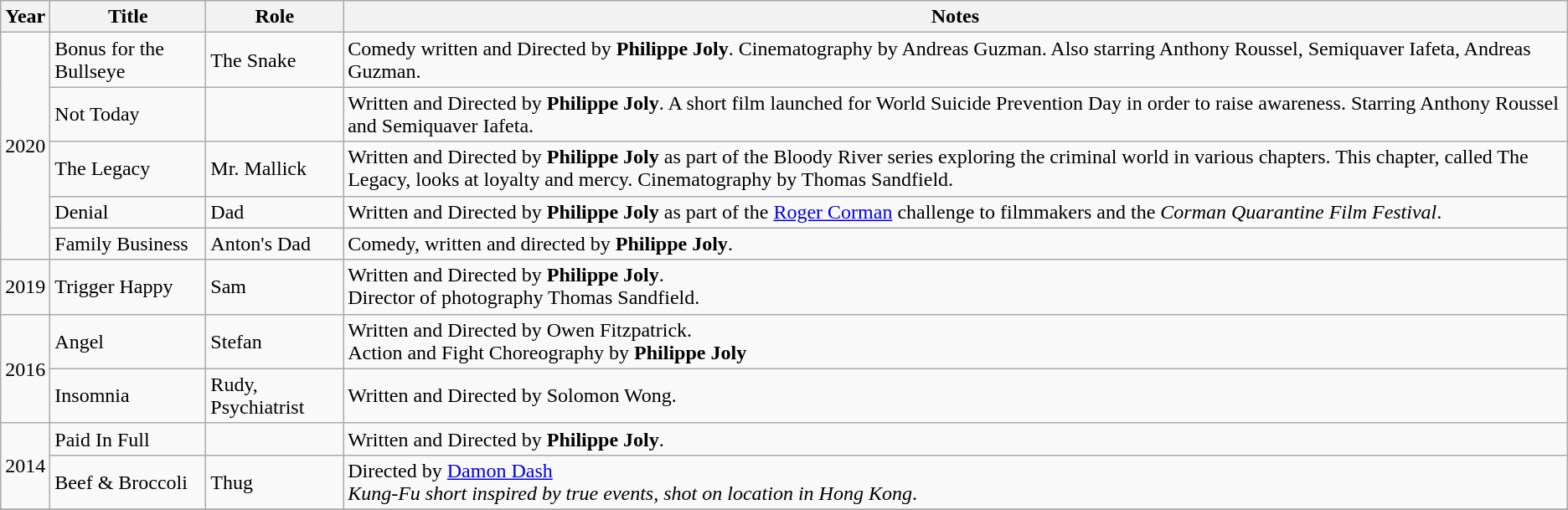<table class = "wikitable sortable">
<tr>
<th>Year</th>
<th>Title</th>
<th>Role</th>
<th class = "unsortable">Notes</th>
</tr>
<tr>
<td rowspan="5">2020</td>
<td>Bonus for the Bullseye</td>
<td>The Snake</td>
<td>Comedy written and Directed by <strong>Philippe Joly</strong>. Cinematography by Andreas Guzman. Also starring Anthony Roussel, Semiquaver Iafeta, Andreas Guzman.</td>
</tr>
<tr>
<td>Not Today</td>
<td></td>
<td>Written and Directed by <strong>Philippe Joly</strong>. A short film launched for World Suicide Prevention Day in order to raise awareness. Starring Anthony Roussel and Semiquaver Iafeta.</td>
</tr>
<tr>
<td>The Legacy</td>
<td>Mr. Mallick</td>
<td>Written and Directed by <strong>Philippe Joly</strong> as part of the Bloody River series exploring the criminal world in various chapters. This chapter, called The Legacy, looks at loyalty and mercy. Cinematography by Thomas Sandfield.</td>
</tr>
<tr>
<td>Denial</td>
<td>Dad</td>
<td>Written and Directed by <strong>Philippe Joly</strong> as part of the <a href='#'>Roger Corman</a> challenge to filmmakers and the <em>Corman Quarantine Film Festival</em>.</td>
</tr>
<tr>
<td>Family Business</td>
<td>Anton's Dad</td>
<td>Comedy, written and directed by <strong>Philippe Joly</strong>.</td>
</tr>
<tr>
<td>2019</td>
<td>Trigger Happy</td>
<td>Sam</td>
<td>Written and Directed by <strong>Philippe Joly</strong>.<br>Director of photography Thomas Sandfield.</td>
</tr>
<tr>
<td rowspan="2">2016</td>
<td>Angel</td>
<td>Stefan</td>
<td>Written and Directed by Owen Fitzpatrick.<br>Action and Fight Choreography by <strong>Philippe Joly</strong></td>
</tr>
<tr>
<td>Insomnia</td>
<td>Rudy, Psychiatrist</td>
<td>Written and Directed by Solomon Wong.</td>
</tr>
<tr>
<td rowspan="2">2014</td>
<td>Paid In Full</td>
<td></td>
<td>Written and Directed by <strong>Philippe Joly</strong>.</td>
</tr>
<tr>
<td>Beef & Broccoli</td>
<td>Thug</td>
<td>Directed by <a href='#'>Damon Dash</a><br><em>Kung-Fu short inspired by true events, shot on location in Hong Kong</em>.</td>
</tr>
<tr>
</tr>
</table>
